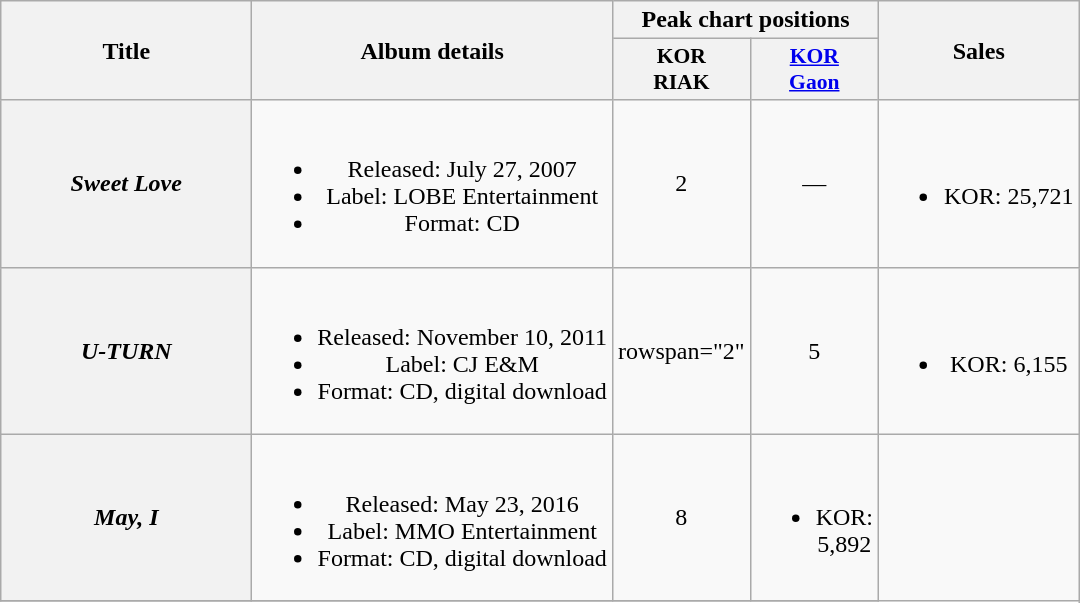<table class="wikitable plainrowheaders" style="text-align:center;">
<tr>
<th rowspan="2" style="width:10em;">Title</th>
<th rowspan="2">Album details</th>
<th colspan="2">Peak chart positions</th>
<th rowspan="2">Sales</th>
</tr>
<tr>
<th scope="col" style="width:3em;font-size:90%;">KOR<br>RIAK<br></th>
<th scope="col" style="width:3em;font-size:90%;"><a href='#'>KOR<br>Gaon</a><br></th>
</tr>
<tr>
<th scope="row"><em>Sweet Love</em></th>
<td><br><ul><li>Released: July 27, 2007</li><li>Label: LOBE Entertainment</li><li>Format: CD</li></ul></td>
<td>2</td>
<td>—</td>
<td><br><ul><li>KOR: 25,721</li></ul></td>
</tr>
<tr>
<th scope="row"><em>U-TURN</em></th>
<td><br><ul><li>Released: November 10, 2011</li><li>Label: CJ E&M</li><li>Format: CD, digital download</li></ul></td>
<td>rowspan="2" </td>
<td>5</td>
<td><br><ul><li>KOR: 6,155</li></ul></td>
</tr>
<tr>
<th scope="row"><em>May, I</em></th>
<td><br><ul><li>Released: May 23, 2016</li><li>Label: MMO Entertainment</li><li>Format: CD, digital download</li></ul></td>
<td>8</td>
<td><br><ul><li>KOR: 5,892</li></ul></td>
</tr>
<tr>
</tr>
</table>
